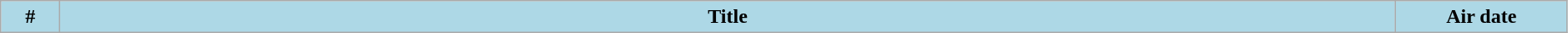<table class="wikitable plainrowheaders" style="width:99%; background:#fff;">
<tr>
<th style="background:#add8e6; width:40px;">#</th>
<th style="background: #add8e6;">Title</th>
<th style="background:#add8e6; width:130px;">Air date<br>







</th>
</tr>
</table>
